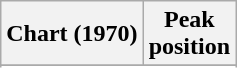<table class="wikitable sortable plainrowheaders" style="text-align:center">
<tr>
<th scope="col">Chart (1970)</th>
<th scope="col">Peak<br> position</th>
</tr>
<tr>
</tr>
<tr>
</tr>
</table>
